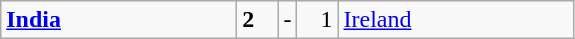<table class="wikitable">
<tr>
<td width=150> <strong><a href='#'>India</a></strong></td>
<td style="width:20px; text-align:left;"><strong>2</strong></td>
<td>-</td>
<td style="width:20px; text-align:right;">1</td>
<td width=150> <a href='#'>Ireland</a></td>
</tr>
</table>
